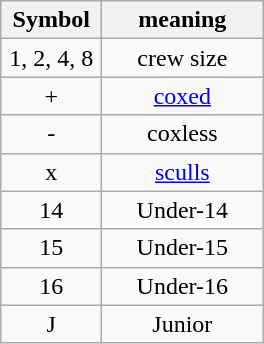<table class="wikitable" style="text-align:center">
<tr>
<th width=60>Symbol</th>
<th width=100>meaning</th>
</tr>
<tr>
<td>1, 2, 4, 8</td>
<td>crew size</td>
</tr>
<tr>
<td>+</td>
<td><a href='#'>coxed</a></td>
</tr>
<tr>
<td>-</td>
<td>coxless</td>
</tr>
<tr>
<td>x</td>
<td><a href='#'>sculls</a></td>
</tr>
<tr>
<td>14</td>
<td>Under-14</td>
</tr>
<tr>
<td>15</td>
<td>Under-15</td>
</tr>
<tr>
<td>16</td>
<td>Under-16</td>
</tr>
<tr>
<td>J</td>
<td>Junior</td>
</tr>
</table>
